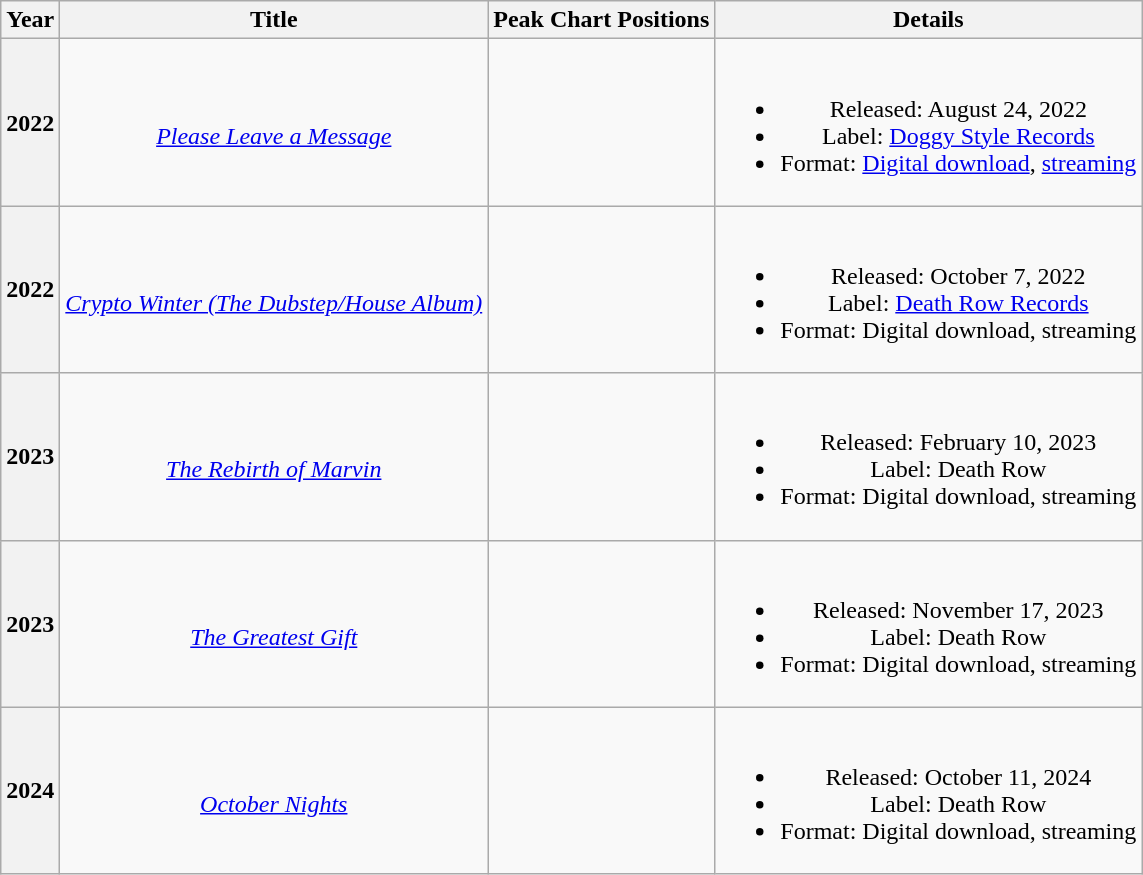<table class="wikitable plainrowheaders" style="text-align:center;">
<tr>
<th scope="col">Year</th>
<th scope="col">Title</th>
<th scope="col">Peak Chart Positions</th>
<th scope="col">Details</th>
</tr>
<tr>
<th scope="row">2022</th>
<td><br><em><a href='#'>Please Leave a Message</a></em></td>
<td></td>
<td><br><ul><li>Released: August 24, 2022</li><li>Label: <a href='#'>Doggy Style Records</a></li><li>Format: <a href='#'>Digital download</a>, <a href='#'>streaming</a></li></ul></td>
</tr>
<tr>
<th scope="row">2022</th>
<td><br><em><a href='#'>Crypto Winter (The Dubstep/House Album)</a></em></td>
<td></td>
<td><br><ul><li>Released: October 7, 2022</li><li>Label: <a href='#'>Death Row Records</a></li><li>Format: Digital download, streaming</li></ul></td>
</tr>
<tr>
<th scope="row">2023</th>
<td><br><em><a href='#'>The Rebirth of Marvin</a></em></td>
<td></td>
<td><br><ul><li>Released: February 10, 2023</li><li>Label: Death Row</li><li>Format: Digital download, streaming</li></ul></td>
</tr>
<tr>
<th scope="row">2023</th>
<td><br><em><a href='#'>The Greatest Gift</a></em></td>
<td></td>
<td><br><ul><li>Released: November 17, 2023</li><li>Label: Death Row</li><li>Format: Digital download, streaming</li></ul></td>
</tr>
<tr>
<th scope="row">2024</th>
<td><br><em><a href='#'>October Nights</a></em></td>
<td></td>
<td><br><ul><li>Released: October 11, 2024</li><li>Label: Death Row</li><li>Format: Digital download, streaming</li></ul></td>
</tr>
</table>
